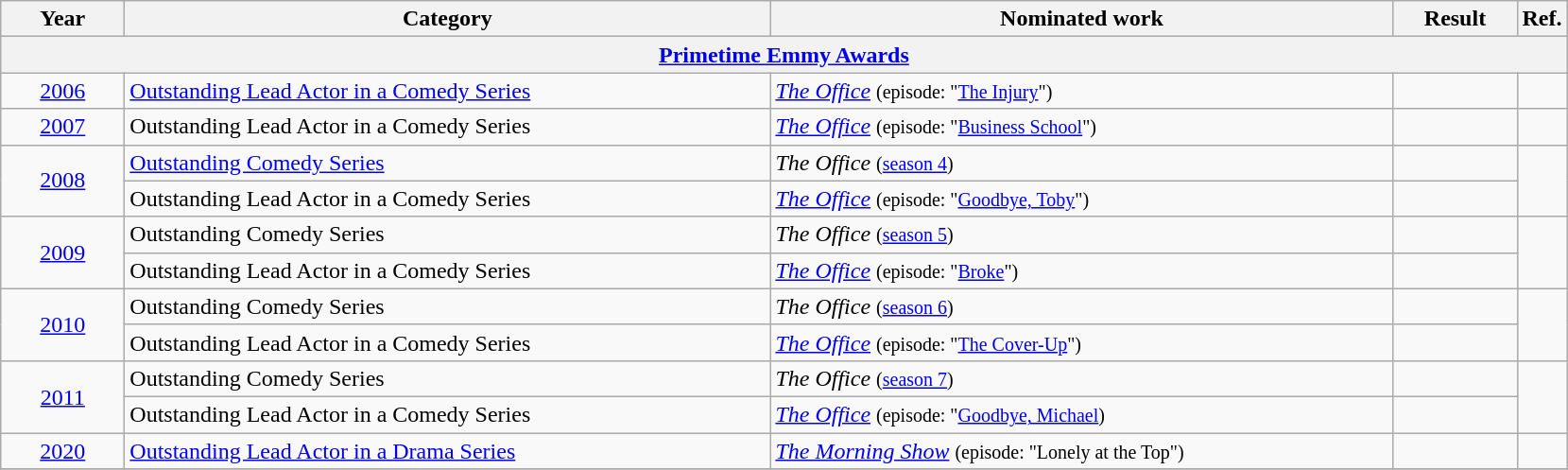<table class=wikitable>
<tr>
<th scope="col" style="width:5em;">Year</th>
<th scope="col" style="width:28em;">Category</th>
<th scope="col" style="width:27em;">Nominated work</th>
<th scope="col" style="width:5em;">Result</th>
<th>Ref.</th>
</tr>
<tr>
<th colspan=5><a href='#'>Primetime Emmy Awards</a></th>
</tr>
<tr>
<td style="text-align:center;"><a href='#'>2006</a></td>
<td><a href='#'>Outstanding Lead Actor in a Comedy Series</a></td>
<td><em><a href='#'>The Office</a></em> <small> (episode: "<a href='#'>The Injury</a>") </small></td>
<td></td>
<td style="text-align:center;"></td>
</tr>
<tr>
<td style="text-align:center;"><a href='#'>2007</a></td>
<td>Outstanding Lead Actor in a Comedy Series</td>
<td><em><a href='#'>The Office</a></em> <small> (episode: "<a href='#'>Business School</a>") </small></td>
<td></td>
<td style="text-align:center;"></td>
</tr>
<tr>
<td rowspan="2" style="text-align:center;"><a href='#'>2008</a></td>
<td><a href='#'>Outstanding Comedy Series</a></td>
<td><em>The Office</em> <small> (<a href='#'>season 4</a>) </small></td>
<td></td>
<td rowspan=2, style="text-align:center;"></td>
</tr>
<tr>
<td>Outstanding Lead Actor in a Comedy Series</td>
<td><em><a href='#'>The Office</a></em> <small> (episode: "<a href='#'>Goodbye, Toby</a>") </small></td>
<td></td>
</tr>
<tr>
<td rowspan="2" style="text-align:center;"><a href='#'>2009</a></td>
<td>Outstanding Comedy Series</td>
<td><em>The Office</em> <small> (<a href='#'>season 5</a>) </small></td>
<td></td>
<td rowspan=2, style="text-align:center;"></td>
</tr>
<tr>
<td>Outstanding Lead Actor in a Comedy Series</td>
<td><em><a href='#'>The Office</a></em> <small> (episode: "<a href='#'>Broke</a>") </small></td>
<td></td>
</tr>
<tr>
<td rowspan="2" style="text-align:center;"><a href='#'>2010</a></td>
<td>Outstanding Comedy Series</td>
<td><em>The Office</em> <small> (<a href='#'>season 6</a>) </small></td>
<td></td>
<td rowspan=2, style="text-align:center;"></td>
</tr>
<tr>
<td>Outstanding Lead Actor in a Comedy Series</td>
<td><em><a href='#'>The Office</a></em> <small> (episode: "<a href='#'>The Cover-Up</a>") </small></td>
<td></td>
</tr>
<tr>
<td rowspan="2" style="text-align:center;"><a href='#'>2011</a></td>
<td>Outstanding Comedy Series</td>
<td><em>The Office</em> <small> (<a href='#'>season 7</a>) </small></td>
<td></td>
<td rowspan=2, style="text-align:center;"></td>
</tr>
<tr>
<td>Outstanding Lead Actor in a Comedy Series</td>
<td><em><a href='#'>The Office</a></em> <small> (episode: "<a href='#'>Goodbye, Michael</a>) </small></td>
<td></td>
</tr>
<tr>
<td style="text-align:center;"><a href='#'>2020</a></td>
<td><a href='#'>Outstanding Lead Actor in a Drama Series</a></td>
<td><em><a href='#'>The Morning Show</a></em> <small> (episode: "Lonely at the Top") </small></td>
<td></td>
<td style="text-align:center;"></td>
</tr>
<tr>
</tr>
</table>
